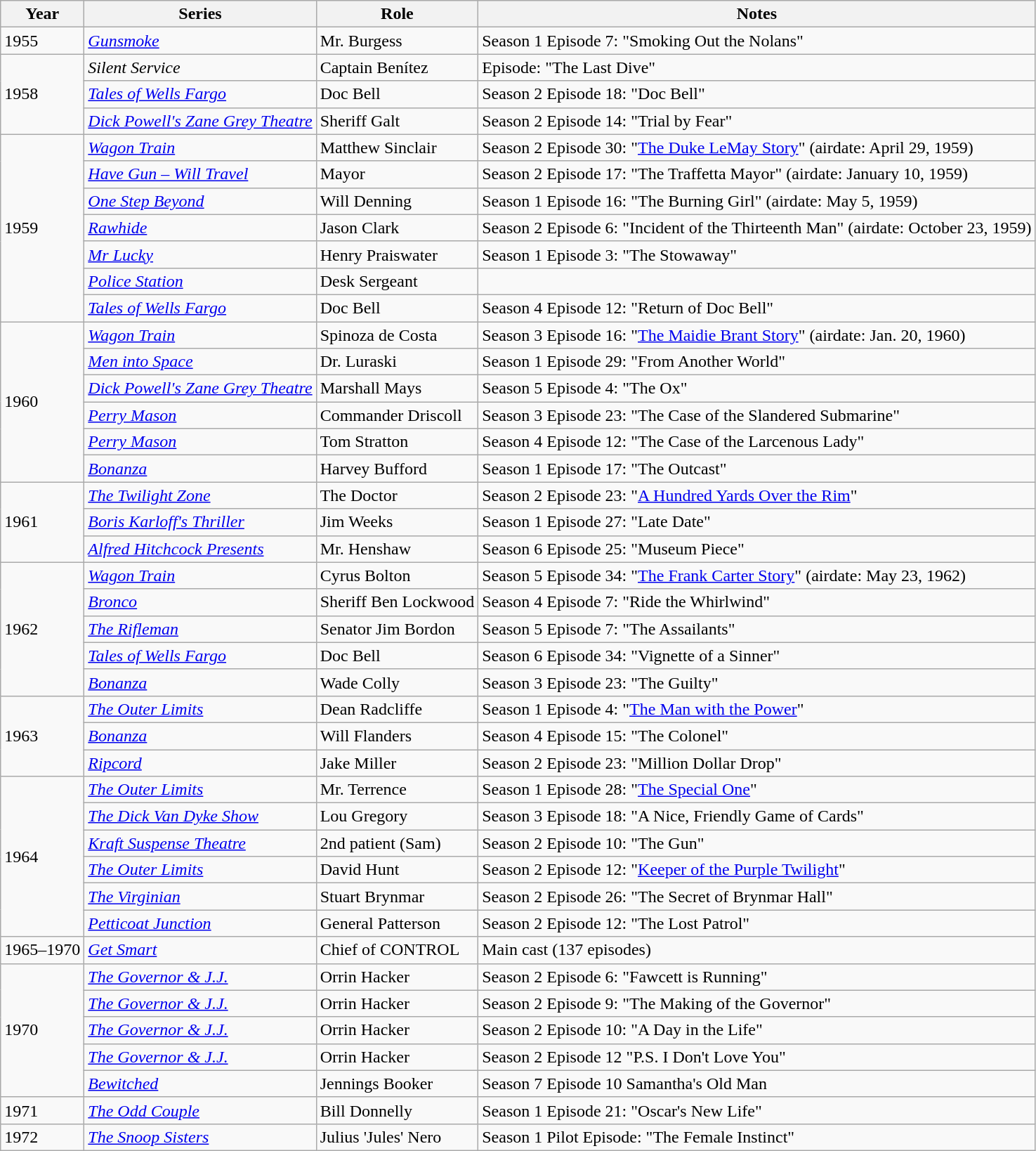<table class="wikitable">
<tr>
<th>Year</th>
<th>Series</th>
<th>Role</th>
<th>Notes</th>
</tr>
<tr>
<td>1955</td>
<td><em><a href='#'>Gunsmoke</a></em></td>
<td>Mr. Burgess</td>
<td>Season 1 Episode 7: "Smoking Out the Nolans"</td>
</tr>
<tr>
<td rowspan=3>1958</td>
<td><em>Silent Service</em></td>
<td>Captain Benítez</td>
<td>Episode: "The Last Dive"</td>
</tr>
<tr>
<td><em><a href='#'>Tales of Wells Fargo</a></em></td>
<td>Doc Bell</td>
<td>Season 2 Episode 18: "Doc Bell"</td>
</tr>
<tr>
<td><em><a href='#'>Dick Powell's Zane Grey Theatre</a></em></td>
<td>Sheriff Galt</td>
<td>Season 2 Episode 14: "Trial by Fear"</td>
</tr>
<tr>
<td rowspan=7>1959</td>
<td><em><a href='#'>Wagon Train</a></em></td>
<td>Matthew Sinclair</td>
<td>Season 2 Episode 30: "<a href='#'>The Duke LeMay Story</a>" (airdate: April 29, 1959)</td>
</tr>
<tr>
<td><em><a href='#'>Have Gun – Will Travel</a></em></td>
<td>Mayor</td>
<td>Season 2 Episode 17: "The Traffetta Mayor" (airdate: January 10, 1959)</td>
</tr>
<tr>
<td><em><a href='#'>One Step Beyond</a></em></td>
<td>Will Denning</td>
<td>Season 1 Episode 16: "The Burning Girl" (airdate: May 5, 1959)</td>
</tr>
<tr>
<td><em><a href='#'>Rawhide</a></em></td>
<td>Jason Clark</td>
<td>Season 2 Episode 6: "Incident of the Thirteenth Man" (airdate: October 23, 1959)</td>
</tr>
<tr>
<td><em><a href='#'>Mr Lucky</a></em></td>
<td>Henry Praiswater</td>
<td>Season 1 Episode 3: "The Stowaway"</td>
</tr>
<tr>
<td><em><a href='#'>Police Station</a></em></td>
<td>Desk Sergeant</td>
<td></td>
</tr>
<tr>
<td><em><a href='#'>Tales of Wells Fargo</a></em></td>
<td>Doc Bell</td>
<td>Season 4 Episode 12: "Return of Doc Bell"</td>
</tr>
<tr>
<td rowspan=6>1960</td>
<td><em><a href='#'>Wagon Train</a></em></td>
<td>Spinoza de Costa</td>
<td>Season 3 Episode 16: "<a href='#'>The Maidie Brant Story</a>" (airdate: Jan. 20, 1960)</td>
</tr>
<tr>
<td><em><a href='#'>Men into Space</a></em></td>
<td>Dr. Luraski</td>
<td>Season 1 Episode 29: "From Another World"</td>
</tr>
<tr>
<td><em><a href='#'>Dick Powell's Zane Grey Theatre</a></em></td>
<td>Marshall Mays</td>
<td>Season 5 Episode 4: "The Ox"</td>
</tr>
<tr>
<td><em><a href='#'>Perry Mason</a></em></td>
<td>Commander Driscoll</td>
<td>Season 3 Episode 23: "The Case of the Slandered Submarine"</td>
</tr>
<tr>
<td><em><a href='#'>Perry Mason</a></em></td>
<td>Tom Stratton</td>
<td>Season 4 Episode 12: "The Case of the Larcenous Lady"</td>
</tr>
<tr>
<td><em><a href='#'>Bonanza</a></em></td>
<td>Harvey Bufford</td>
<td>Season 1 Episode 17: "The Outcast"</td>
</tr>
<tr>
<td rowspan=3>1961</td>
<td><em><a href='#'>The Twilight Zone</a></em></td>
<td>The Doctor</td>
<td>Season 2 Episode 23: "<a href='#'>A Hundred Yards Over the Rim</a>"</td>
</tr>
<tr>
<td><em><a href='#'>Boris Karloff's Thriller</a></em></td>
<td>Jim Weeks</td>
<td>Season 1 Episode 27: "Late Date"</td>
</tr>
<tr>
<td><em><a href='#'>Alfred Hitchcock Presents</a></em></td>
<td>Mr. Henshaw</td>
<td>Season 6 Episode 25: "Museum Piece"</td>
</tr>
<tr>
<td rowspan=5>1962</td>
<td><em><a href='#'>Wagon Train</a></em></td>
<td>Cyrus Bolton</td>
<td>Season 5 Episode 34: "<a href='#'>The Frank Carter Story</a>" (airdate: May 23, 1962)</td>
</tr>
<tr>
<td><em><a href='#'>Bronco</a></em></td>
<td>Sheriff Ben Lockwood</td>
<td>Season 4 Episode 7: "Ride the Whirlwind"</td>
</tr>
<tr>
<td><em><a href='#'>The Rifleman</a></em></td>
<td>Senator Jim Bordon</td>
<td>Season 5 Episode 7: "The Assailants"</td>
</tr>
<tr>
<td><em><a href='#'>Tales of Wells Fargo</a></em></td>
<td>Doc Bell</td>
<td>Season 6 Episode 34: "Vignette of a Sinner"</td>
</tr>
<tr>
<td><em><a href='#'>Bonanza</a></em></td>
<td>Wade Colly</td>
<td>Season 3 Episode 23: "The Guilty"</td>
</tr>
<tr>
<td rowspan=3>1963</td>
<td><em><a href='#'>The Outer Limits</a></em></td>
<td>Dean Radcliffe</td>
<td>Season 1 Episode 4: "<a href='#'>The Man with the Power</a>"</td>
</tr>
<tr>
<td><em><a href='#'>Bonanza</a></em></td>
<td>Will Flanders</td>
<td>Season 4 Episode 15: "The Colonel"</td>
</tr>
<tr>
<td><em><a href='#'>Ripcord</a></em></td>
<td>Jake Miller</td>
<td>Season 2 Episode 23: "Million Dollar Drop"</td>
</tr>
<tr>
<td rowspan=6>1964</td>
<td><em><a href='#'>The Outer Limits</a></em></td>
<td>Mr. Terrence</td>
<td>Season 1 Episode 28: "<a href='#'>The Special One</a>"</td>
</tr>
<tr>
<td><em><a href='#'>The Dick Van Dyke Show</a></em></td>
<td>Lou Gregory</td>
<td>Season 3 Episode 18: "A Nice, Friendly Game of Cards"</td>
</tr>
<tr>
<td><em><a href='#'>Kraft Suspense Theatre</a></em></td>
<td>2nd patient (Sam)</td>
<td>Season 2 Episode 10: "The Gun"</td>
</tr>
<tr>
<td><em><a href='#'>The Outer Limits</a></em></td>
<td>David Hunt</td>
<td>Season 2 Episode 12: "<a href='#'>Keeper of the Purple Twilight</a>"</td>
</tr>
<tr>
<td><em><a href='#'>The Virginian</a></em></td>
<td>Stuart Brynmar</td>
<td>Season 2 Episode 26: "The Secret of Brynmar Hall"</td>
</tr>
<tr>
<td><em><a href='#'>Petticoat Junction</a></em></td>
<td>General Patterson</td>
<td>Season 2 Episode 12: "The Lost Patrol"</td>
</tr>
<tr>
<td>1965–1970</td>
<td><em><a href='#'>Get Smart</a></em></td>
<td>Chief of CONTROL</td>
<td>Main cast (137 episodes)</td>
</tr>
<tr>
<td rowspan=5>1970</td>
<td><em><a href='#'>The Governor & J.J.</a></em></td>
<td>Orrin Hacker</td>
<td>Season 2 Episode 6: "Fawcett is Running"</td>
</tr>
<tr>
<td><em><a href='#'>The Governor & J.J.</a></em></td>
<td>Orrin Hacker</td>
<td>Season 2 Episode 9: "The Making of the Governor"</td>
</tr>
<tr>
<td><em><a href='#'>The Governor & J.J.</a></em></td>
<td>Orrin Hacker</td>
<td>Season 2 Episode 10: "A Day in the Life"</td>
</tr>
<tr>
<td><em><a href='#'>The Governor & J.J.</a></em></td>
<td>Orrin Hacker</td>
<td>Season 2 Episode 12 "P.S. I Don't Love You"</td>
</tr>
<tr>
<td><em><a href='#'>Bewitched</a></em></td>
<td>Jennings Booker</td>
<td>Season 7 Episode 10 Samantha's Old Man</td>
</tr>
<tr>
<td>1971</td>
<td><em><a href='#'>The Odd Couple</a></em></td>
<td>Bill Donnelly</td>
<td>Season 1 Episode 21: "Oscar's New Life"</td>
</tr>
<tr>
<td>1972</td>
<td><em><a href='#'>The Snoop Sisters</a></em></td>
<td>Julius 'Jules' Nero</td>
<td>Season 1 Pilot Episode: "The Female Instinct"</td>
</tr>
</table>
